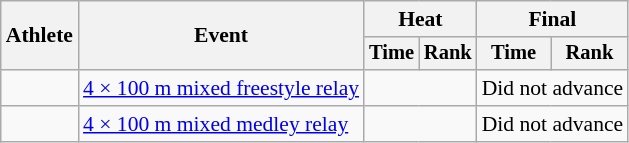<table class=wikitable style="font-size:90%">
<tr>
<th rowspan="2">Athlete</th>
<th rowspan="2">Event</th>
<th colspan="2">Heat</th>
<th colspan="2">Final</th>
</tr>
<tr style="font-size:95%">
<th>Time</th>
<th>Rank</th>
<th>Time</th>
<th>Rank</th>
</tr>
<tr align=center>
<td align=left></td>
<td align=left><a href='#'>4 × 100 m mixed freestyle relay</a></td>
<td colspan=2></td>
<td colspan=2>Did not advance</td>
</tr>
<tr align=center>
<td align=left></td>
<td align=left><a href='#'>4 × 100 m mixed medley relay</a></td>
<td colspan=2></td>
<td colspan=2>Did not advance</td>
</tr>
</table>
